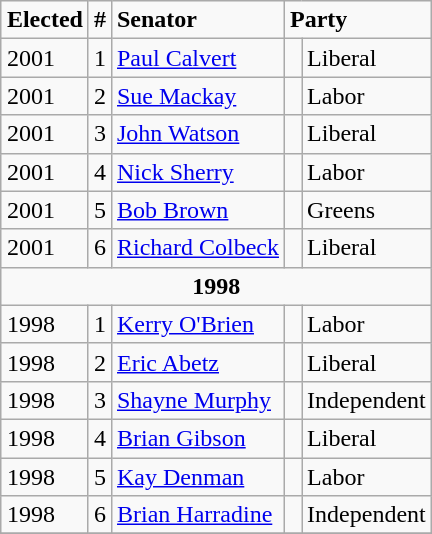<table class="wikitable" style="float:right">
<tr>
<td><strong>Elected</strong></td>
<td><strong>#</strong></td>
<td><strong>Senator</strong></td>
<td colspan="2"><strong>Party</strong></td>
</tr>
<tr>
<td>2001</td>
<td>1</td>
<td><a href='#'>Paul Calvert</a></td>
<td> </td>
<td>Liberal</td>
</tr>
<tr>
<td>2001</td>
<td>2</td>
<td><a href='#'>Sue Mackay</a></td>
<td> </td>
<td>Labor</td>
</tr>
<tr>
<td>2001</td>
<td>3</td>
<td><a href='#'>John Watson</a></td>
<td> </td>
<td>Liberal</td>
</tr>
<tr>
<td>2001</td>
<td>4</td>
<td><a href='#'>Nick Sherry</a></td>
<td> </td>
<td>Labor</td>
</tr>
<tr>
<td>2001</td>
<td>5</td>
<td><a href='#'>Bob Brown</a></td>
<td> </td>
<td>Greens</td>
</tr>
<tr>
<td>2001</td>
<td>6</td>
<td><a href='#'>Richard Colbeck</a></td>
<td> </td>
<td>Liberal</td>
</tr>
<tr>
<td align=center colspan="5"><strong>1998</strong></td>
</tr>
<tr>
<td>1998</td>
<td>1</td>
<td><a href='#'>Kerry O'Brien</a></td>
<td> </td>
<td>Labor</td>
</tr>
<tr>
<td>1998</td>
<td>2</td>
<td><a href='#'>Eric Abetz</a></td>
<td> </td>
<td>Liberal</td>
</tr>
<tr>
<td>1998</td>
<td>3</td>
<td><a href='#'>Shayne Murphy</a></td>
<td> </td>
<td>Independent</td>
</tr>
<tr>
<td>1998</td>
<td>4</td>
<td><a href='#'>Brian Gibson</a></td>
<td> </td>
<td>Liberal</td>
</tr>
<tr>
<td>1998</td>
<td>5</td>
<td><a href='#'>Kay Denman</a></td>
<td> </td>
<td>Labor</td>
</tr>
<tr>
<td>1998</td>
<td>6</td>
<td><a href='#'>Brian Harradine</a></td>
<td> </td>
<td>Independent</td>
</tr>
<tr>
</tr>
</table>
